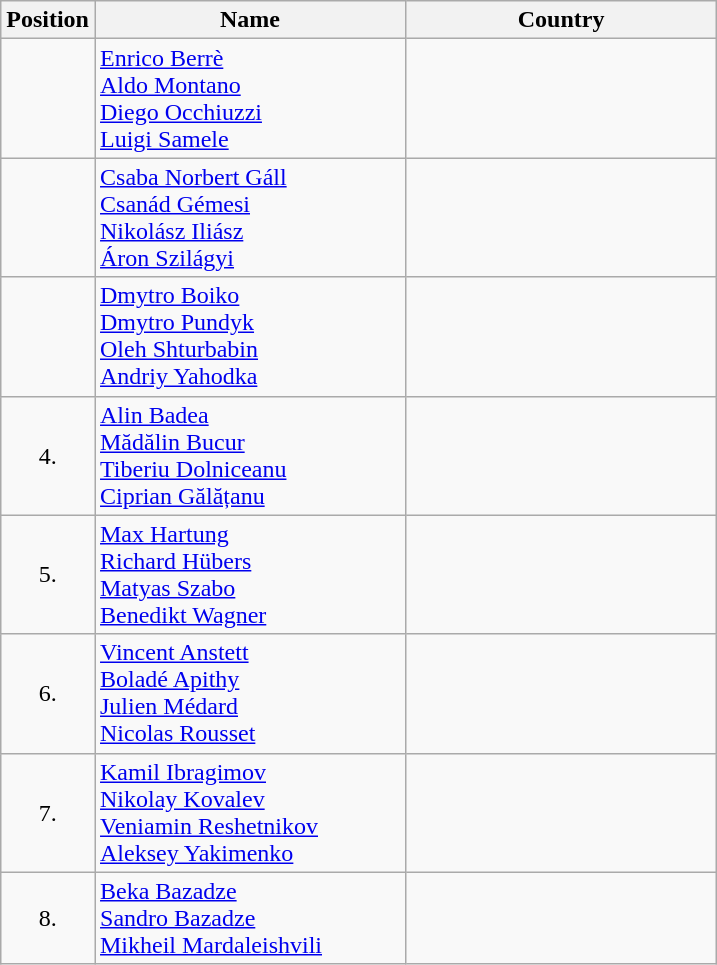<table class="wikitable">
<tr>
<th width="20">Position</th>
<th width="200">Name</th>
<th width="200">Country</th>
</tr>
<tr>
<td align="center"></td>
<td><a href='#'>Enrico Berrè</a><br><a href='#'>Aldo Montano</a><br><a href='#'>Diego Occhiuzzi</a><br><a href='#'>Luigi Samele</a></td>
<td></td>
</tr>
<tr>
<td align="center"></td>
<td><a href='#'>Csaba Norbert Gáll</a><br><a href='#'>Csanád Gémesi</a><br><a href='#'>Nikolász Iliász</a><br><a href='#'>Áron Szilágyi</a></td>
<td></td>
</tr>
<tr>
<td align="center"></td>
<td><a href='#'>Dmytro Boiko</a><br><a href='#'>Dmytro Pundyk</a><br><a href='#'>Oleh Shturbabin</a><br><a href='#'>Andriy Yahodka</a></td>
<td></td>
</tr>
<tr>
<td align="center">4.</td>
<td><a href='#'>Alin Badea</a><br><a href='#'>Mădălin Bucur</a><br><a href='#'>Tiberiu Dolniceanu</a><br><a href='#'>Ciprian Gălățanu</a></td>
<td></td>
</tr>
<tr>
<td align="center">5.</td>
<td><a href='#'>Max Hartung</a><br><a href='#'>Richard Hübers</a><br><a href='#'>Matyas Szabo</a><br><a href='#'>Benedikt Wagner</a></td>
<td></td>
</tr>
<tr>
<td align="center">6.</td>
<td><a href='#'>Vincent Anstett</a><br><a href='#'>Boladé Apithy</a><br><a href='#'>Julien Médard</a><br><a href='#'>Nicolas Rousset</a></td>
<td></td>
</tr>
<tr>
<td align="center">7.</td>
<td><a href='#'>Kamil Ibragimov</a><br><a href='#'>Nikolay Kovalev</a><br><a href='#'>Veniamin Reshetnikov</a><br><a href='#'>Aleksey Yakimenko</a></td>
<td></td>
</tr>
<tr>
<td align="center">8.</td>
<td><a href='#'>Beka Bazadze</a><br><a href='#'>Sandro Bazadze</a><br><a href='#'>Mikheil Mardaleishvili</a></td>
<td></td>
</tr>
</table>
